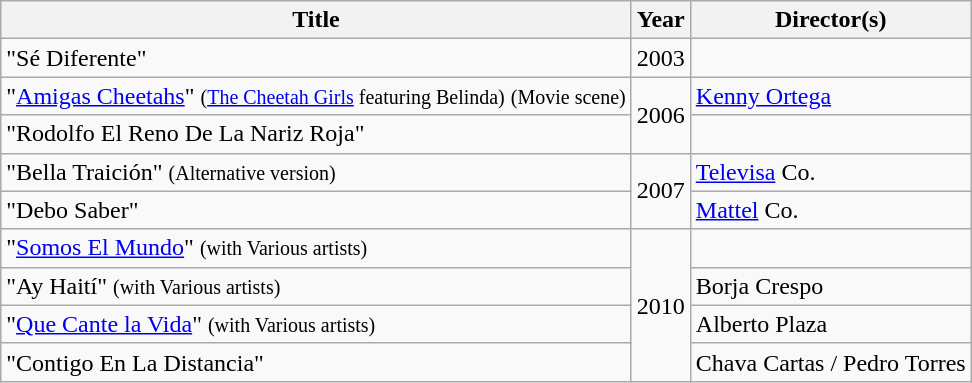<table class="wikitable">
<tr>
<th align="center">Title</th>
<th align="center">Year</th>
<th align="center">Director(s)</th>
</tr>
<tr>
<td>"Sé Diferente"</td>
<td align="center">2003</td>
<td></td>
</tr>
<tr>
<td>"<a href='#'>Amigas Cheetahs</a>" <small>(<a href='#'>The Cheetah Girls</a> featuring Belinda)</small> <small>(Movie scene)</small></td>
<td rowspan="2" align="center">2006</td>
<td rowspan="1"><a href='#'>Kenny Ortega</a></td>
</tr>
<tr>
<td>"Rodolfo El Reno De La Nariz Roja"</td>
<td></td>
</tr>
<tr>
<td>"Bella Traición" <small>(Alternative version)</small></td>
<td align="center" rowspan="2">2007</td>
<td><a href='#'>Televisa</a> Co.</td>
</tr>
<tr>
<td>"Debo Saber"</td>
<td><a href='#'>Mattel</a> Co.</td>
</tr>
<tr>
<td>"<a href='#'>Somos El Mundo</a>" <small>(with Various artists)</small></td>
<td align="center" rowspan="4">2010</td>
<td></td>
</tr>
<tr>
<td>"Ay Haití" <small>(with Various artists)</small></td>
<td>Borja Crespo</td>
</tr>
<tr>
<td>"<a href='#'>Que Cante la Vida</a>" <small>(with Various artists)</small></td>
<td>Alberto Plaza</td>
</tr>
<tr>
<td>"Contigo En La Distancia"</td>
<td>Chava Cartas / Pedro Torres</td>
</tr>
</table>
